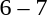<table style="text-align:center">
<tr>
<th width=200></th>
<th width=100></th>
<th width=200></th>
</tr>
<tr>
<td align=right></td>
<td>6 – 7</td>
<td align=left><strong></strong></td>
</tr>
</table>
